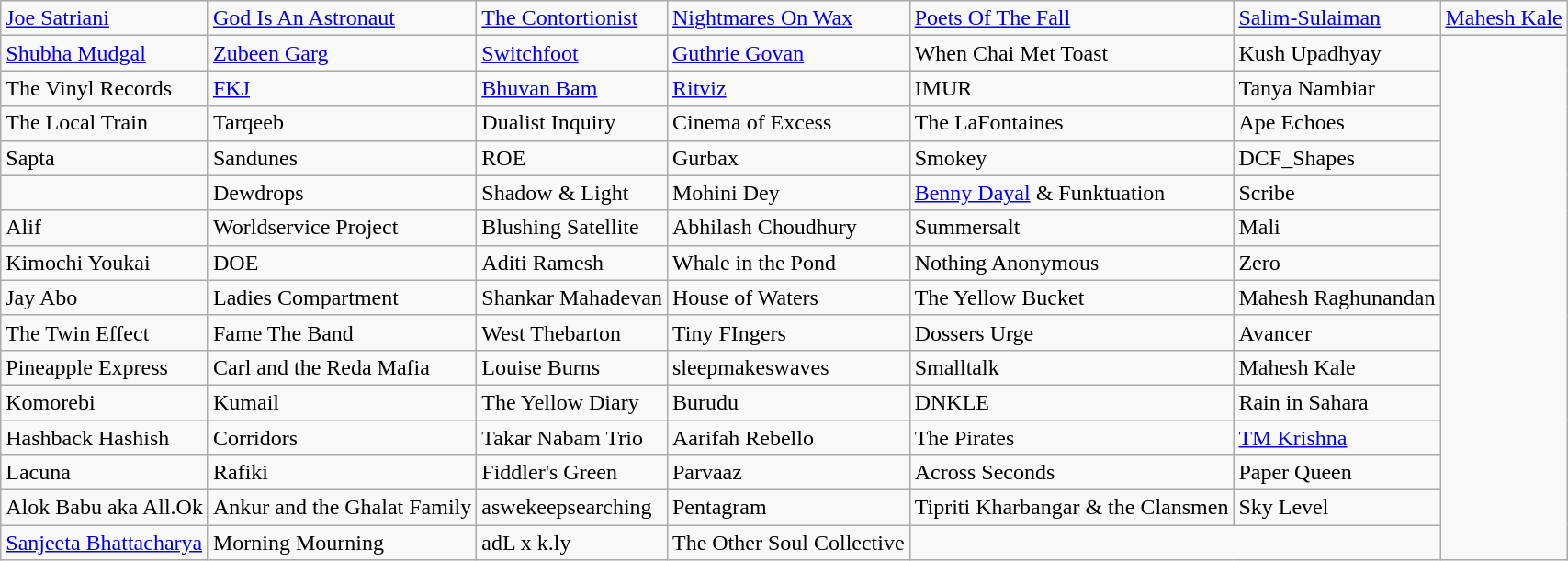<table class="wikitable mw-collapsible mw-collapsed">
<tr>
<td><a href='#'>Joe Satriani</a></td>
<td><a href='#'>God Is An Astronaut</a></td>
<td><a href='#'>The Contortionist</a></td>
<td><a href='#'>Nightmares On Wax</a></td>
<td><a href='#'>Poets Of The Fall</a></td>
<td><a href='#'>Salim-Sulaiman</a></td>
<td><a href='#'>Mahesh Kale</a></td>
</tr>
<tr>
<td><a href='#'>Shubha Mudgal</a></td>
<td><a href='#'>Zubeen Garg</a></td>
<td><a href='#'>Switchfoot</a></td>
<td><a href='#'>Guthrie Govan</a></td>
<td>When Chai Met Toast</td>
<td>Kush Upadhyay</td>
</tr>
<tr>
<td>The Vinyl Records</td>
<td><a href='#'>FKJ</a></td>
<td><a href='#'>Bhuvan Bam</a></td>
<td><a href='#'>Ritviz</a></td>
<td>IMUR</td>
<td>Tanya Nambiar</td>
</tr>
<tr>
<td>The Local Train</td>
<td>Tarqeeb</td>
<td>Dualist Inquiry</td>
<td>Cinema of Excess</td>
<td>The LaFontaines</td>
<td>Ape Echoes</td>
</tr>
<tr>
<td>Sapta</td>
<td>Sandunes</td>
<td>ROE</td>
<td>Gurbax</td>
<td>Smokey</td>
<td>DCF_Shapes</td>
</tr>
<tr>
<td></td>
<td>Dewdrops</td>
<td>Shadow & Light</td>
<td>Mohini Dey</td>
<td><a href='#'>Benny Dayal</a> & Funktuation</td>
<td>Scribe</td>
</tr>
<tr>
<td>Alif</td>
<td>Worldservice Project</td>
<td>Blushing Satellite</td>
<td>Abhilash Choudhury</td>
<td>Summersalt</td>
<td>Mali</td>
</tr>
<tr>
<td>Kimochi Youkai</td>
<td>DOE</td>
<td>Aditi Ramesh</td>
<td>Whale in the Pond</td>
<td>Nothing Anonymous</td>
<td>Zero</td>
</tr>
<tr>
<td>Jay Abo</td>
<td>Ladies Compartment</td>
<td>Shankar Mahadevan</td>
<td>House of Waters</td>
<td>The Yellow Bucket</td>
<td>Mahesh Raghunandan</td>
</tr>
<tr>
<td>The Twin Effect</td>
<td>Fame The Band</td>
<td>West Thebarton</td>
<td>Tiny FIngers</td>
<td>Dossers Urge</td>
<td>Avancer</td>
</tr>
<tr>
<td>Pineapple Express</td>
<td>Carl and the Reda Mafia</td>
<td>Louise Burns</td>
<td>sleepmakeswaves</td>
<td>Smalltalk</td>
<td>Mahesh Kale</td>
</tr>
<tr>
<td>Komorebi</td>
<td>Kumail</td>
<td>The Yellow Diary</td>
<td>Burudu</td>
<td>DNKLE</td>
<td>Rain in Sahara</td>
</tr>
<tr>
<td>Hashback Hashish</td>
<td>Corridors</td>
<td>Takar Nabam Trio</td>
<td>Aarifah Rebello</td>
<td>The Pirates</td>
<td><a href='#'>TM Krishna</a></td>
</tr>
<tr>
<td>Lacuna</td>
<td>Rafiki</td>
<td>Fiddler's Green</td>
<td>Parvaaz</td>
<td>Across Seconds</td>
<td>Paper Queen</td>
</tr>
<tr>
<td>Alok Babu aka All.Ok</td>
<td>Ankur and the Ghalat Family</td>
<td>aswekeepsearching</td>
<td>Pentagram</td>
<td>Tipriti Kharbangar & the Clansmen</td>
<td>Sky Level</td>
</tr>
<tr>
<td><a href='#'>Sanjeeta Bhattacharya</a></td>
<td>Morning Mourning</td>
<td>adL x k.ly</td>
<td>The Other Soul Collective</td>
<td colspan="2"></td>
</tr>
</table>
